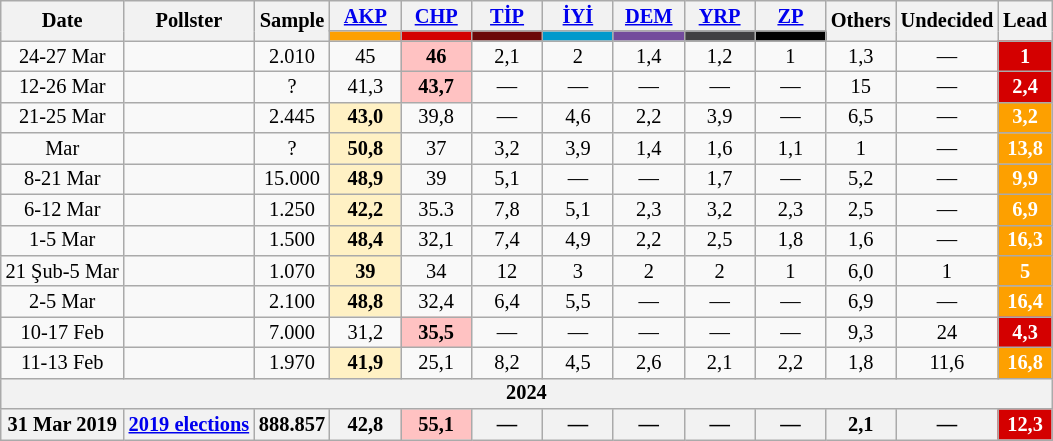<table class="wikitable mw-collapsible" style="text-align:center; font-size:85%; line-height:14px;">
<tr>
<th rowspan="2">Date</th>
<th rowspan="2">Pollster</th>
<th rowspan="2">Sample</th>
<th style="width:3em;"><a href='#'>AKP</a></th>
<th style="width:3em;"><a href='#'>CHP</a></th>
<th style="width:3em;"><a href='#'>TİP</a></th>
<th style="width:3em;"><a href='#'>İYİ</a></th>
<th style="width:3em;"><a href='#'>DEM</a></th>
<th style="width:3em;"><a href='#'>YRP</a></th>
<th style="width:3em;"><a href='#'>ZP</a></th>
<th rowspan="2">Others</th>
<th rowspan="2">Undecided</th>
<th rowspan="2">Lead</th>
</tr>
<tr>
<th style="background:#fda000;"></th>
<th style="background:#d40000;"></th>
<th style="background:#6C0909;"></th>
<th style="background:#0099cc;"></th>
<th style="background:#734B9C;"></th>
<th style="background:#414042;"></th>
<th style="background:#000000;"></th>
</tr>
<tr>
<td>24-27 Mar</td>
<td></td>
<td>2.010</td>
<td>45</td>
<th style="background:#FFC2C2"><strong>46</strong></th>
<td>2,1</td>
<td>2</td>
<td>1,4</td>
<td>1,2</td>
<td>1</td>
<td>1,3</td>
<td>—</td>
<th style="background:#d40000; color:white;">1</th>
</tr>
<tr>
<td>12-26 Mar</td>
<td></td>
<td>?</td>
<td>41,3</td>
<td style="background:#FFC2C2"><strong>43,7</strong></td>
<td>—</td>
<td>—</td>
<td>—</td>
<td>—</td>
<td>—</td>
<td>15</td>
<td>—</td>
<th style="background:#d40000; color:white;">2,4</th>
</tr>
<tr>
<td>21-25 Mar</td>
<td></td>
<td>2.445</td>
<td style="background:#FFF1C4"><strong>43,0</strong></td>
<td>39,8</td>
<td>—</td>
<td>4,6</td>
<td>2,2</td>
<td>3,9</td>
<td>—</td>
<td>6,5</td>
<td>—</td>
<th style="background:#fda000; color:white;">3,2</th>
</tr>
<tr>
<td>Mar</td>
<td></td>
<td>?</td>
<td style="background:#FFF1C4"><strong>50,8</strong></td>
<td>37</td>
<td>3,2</td>
<td>3,9</td>
<td>1,4</td>
<td>1,6</td>
<td>1,1</td>
<td>1</td>
<td>—</td>
<th style="background:#fda000; color:white;">13,8</th>
</tr>
<tr>
<td>8-21 Mar</td>
<td></td>
<td>15.000</td>
<td style="background:#FFF1C4"><strong>48,9</strong></td>
<td>39</td>
<td>5,1</td>
<td>—</td>
<td>—</td>
<td>1,7</td>
<td>—</td>
<td>5,2</td>
<td>—</td>
<th style="background:#fda000; color:white;">9,9</th>
</tr>
<tr>
<td>6-12 Mar</td>
<td></td>
<td>1.250</td>
<td style="background:#FFF1C4"><strong>42,2</strong></td>
<td>35.3</td>
<td>7,8</td>
<td>5,1</td>
<td>2,3</td>
<td>3,2</td>
<td>2,3</td>
<td>2,5</td>
<td>—</td>
<th style="background:#fda000; color:white;">6,9</th>
</tr>
<tr>
<td>1-5 Mar</td>
<td></td>
<td>1.500</td>
<td style="background:#FFF1C4"><strong>48,4</strong></td>
<td>32,1</td>
<td>7,4</td>
<td>4,9</td>
<td>2,2</td>
<td>2,5</td>
<td>1,8</td>
<td>1,6</td>
<td>—</td>
<th style="background:#fda000; color:white;">16,3</th>
</tr>
<tr>
<td>21 Şub-5 Mar</td>
<td></td>
<td>1.070</td>
<td style="background:#FFF1C4"><strong>39</strong></td>
<td>34</td>
<td>12</td>
<td>3</td>
<td>2</td>
<td>2</td>
<td>1</td>
<td>6,0</td>
<td>1</td>
<th style="background:#fda000; color:white;">5</th>
</tr>
<tr>
<td>2-5 Mar</td>
<td></td>
<td>2.100</td>
<td style="background:#FFF1C4"><strong>48,8</strong></td>
<td>32,4</td>
<td>6,4</td>
<td>5,5</td>
<td>—</td>
<td>—</td>
<td>—</td>
<td>6,9</td>
<td>—</td>
<th style="background:#fda000; color:white;">16,4</th>
</tr>
<tr>
<td>10-17 Feb</td>
<td></td>
<td>7.000</td>
<td>31,2</td>
<th style="background:#FFC2C2"><strong>35,5</strong></th>
<td>—</td>
<td>—</td>
<td>—</td>
<td>—</td>
<td>—</td>
<td>9,3</td>
<td>24</td>
<th style="background:#d40000; color:white;">4,3</th>
</tr>
<tr>
<td>11-13 Feb</td>
<td></td>
<td>1.970</td>
<td style="background:#FFF1C4"><strong>41,9</strong></td>
<td>25,1</td>
<td>8,2</td>
<td>4,5</td>
<td>2,6</td>
<td>2,1</td>
<td>2,2</td>
<td>1,8</td>
<td>11,6</td>
<th style="background:#fda000; color:white;">16,8</th>
</tr>
<tr>
<th colspan="13">2024</th>
</tr>
<tr>
<th>31 Mar 2019</th>
<th><a href='#'>2019 elections</a></th>
<th>888.857</th>
<th>42,8</th>
<th style="background:#FFC2C2"><strong>55,1</strong></th>
<th>—</th>
<th>—</th>
<th>—</th>
<th>—</th>
<th>—</th>
<th>2,1</th>
<th>—</th>
<th style="background:#d40000; color:white;">12,3</th>
</tr>
</table>
